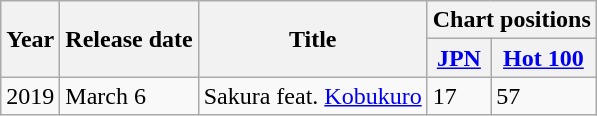<table class="wikitable">
<tr>
<th rowspan="2">Year</th>
<th rowspan="2">Release date</th>
<th rowspan="2">Title</th>
<th colspan="2">Chart positions</th>
</tr>
<tr>
<th><a href='#'>JPN</a></th>
<th><a href='#'>Hot 100</a></th>
</tr>
<tr>
<td>2019</td>
<td>March 6</td>
<td>Sakura feat. <a href='#'>Kobukuro</a></td>
<td>17</td>
<td>57</td>
</tr>
</table>
